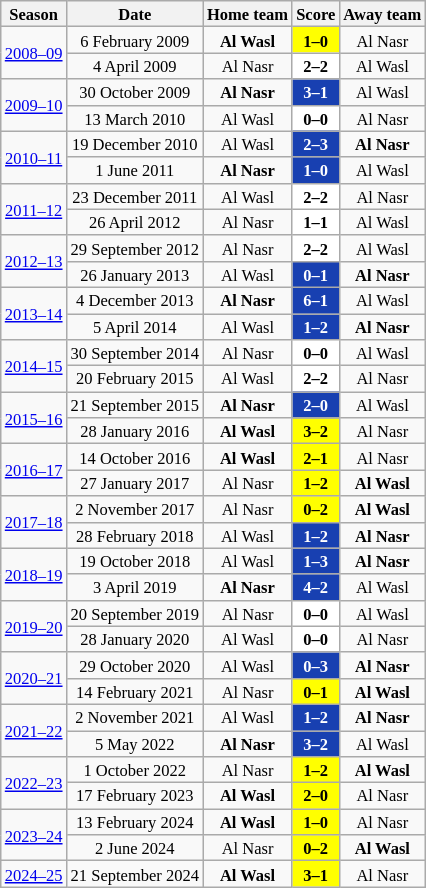<table class="wikitable" style="text-align: center; width=25%; font-size: 11px">
<tr>
<th>Season</th>
<th>Date</th>
<th>Home team</th>
<th>Score</th>
<th>Away team</th>
</tr>
<tr>
<td rowspan=2><a href='#'>2008–09</a></td>
<td>6 February 2009</td>
<td><strong>Al Wasl</strong></td>
<td style="color:#000000; background:#FFFF00"><strong>1–0</strong></td>
<td>Al Nasr</td>
</tr>
<tr>
<td>4 April 2009</td>
<td>Al Nasr</td>
<td style="color:#000000; background:#FFFFFF"><strong>2–2</strong></td>
<td>Al Wasl</td>
</tr>
<tr>
<td rowspan=2><a href='#'>2009–10</a></td>
<td>30 October 2009</td>
<td><strong>Al Nasr</strong></td>
<td style="color:#FFFFFF; background:#1840B1"><strong>3–1</strong></td>
<td>Al Wasl</td>
</tr>
<tr>
<td>13 March 2010</td>
<td>Al Wasl</td>
<td style="color:#000000; background:#FFFFFF"><strong>0–0</strong></td>
<td>Al Nasr</td>
</tr>
<tr>
<td rowspan=2><a href='#'>2010–11</a></td>
<td>19 December 2010</td>
<td>Al Wasl</td>
<td style="color:#FFFFFF; background:#1840B1"><strong>2–3</strong></td>
<td><strong>Al Nasr</strong></td>
</tr>
<tr>
<td>1  June 2011</td>
<td><strong>Al Nasr</strong></td>
<td style="color:#FFFFFF; background:#1840B1"><strong>1–0</strong></td>
<td>Al Wasl</td>
</tr>
<tr>
<td rowspan=2><a href='#'>2011–12</a></td>
<td>23 December 2011</td>
<td>Al Wasl</td>
<td style="color:#000000; background:#FFFFFF"><strong>2–2</strong></td>
<td>Al Nasr</td>
</tr>
<tr>
<td>26 April 2012</td>
<td>Al Nasr</td>
<td style="color:#000000; background:#FFFFFF"><strong>1–1</strong></td>
<td>Al Wasl</td>
</tr>
<tr>
<td rowspan=2><a href='#'>2012–13</a></td>
<td>29 September 2012</td>
<td>Al Nasr</td>
<td style="color:#000000; background:#FFFFFF"><strong>2–2</strong></td>
<td>Al Wasl</td>
</tr>
<tr>
<td>26 January 2013</td>
<td>Al Wasl</td>
<td style="color:#FFFFFF; background:#1840B1"><strong>0–1</strong></td>
<td><strong>Al Nasr</strong></td>
</tr>
<tr>
<td rowspan=2><a href='#'>2013–14</a></td>
<td>4 December 2013</td>
<td><strong>Al Nasr</strong></td>
<td style="color:#FFFFFF; background:#1840B1"><strong>6–1</strong></td>
<td>Al Wasl</td>
</tr>
<tr>
<td>5 April 2014</td>
<td>Al Wasl</td>
<td style="color:#FFFFFF; background:#1840B1"><strong>1–2</strong></td>
<td><strong>Al Nasr</strong></td>
</tr>
<tr>
<td rowspan=2><a href='#'>2014–15</a></td>
<td>30 September 2014</td>
<td>Al Nasr</td>
<td style="color:#000000; background:#FFFFFF"><strong>0–0</strong></td>
<td>Al Wasl</td>
</tr>
<tr>
<td>20 February 2015</td>
<td>Al Wasl</td>
<td style="color:#000000; background:#FFFFFF"><strong>2–2</strong></td>
<td>Al Nasr</td>
</tr>
<tr>
<td rowspan=2><a href='#'>2015–16</a></td>
<td>21 September 2015</td>
<td><strong>Al Nasr</strong></td>
<td style="color:#FFFFFF; background:#1840B1"><strong>2–0</strong></td>
<td>Al Wasl</td>
</tr>
<tr>
<td>28 January 2016</td>
<td><strong>Al Wasl</strong></td>
<td style="color:#000000; background:#FFFF00"><strong>3–2</strong></td>
<td>Al Nasr</td>
</tr>
<tr>
<td rowspan=2><a href='#'>2016–17</a></td>
<td>14 October 2016</td>
<td><strong>Al Wasl</strong></td>
<td style="color:#000000; background:#FFFF00"><strong>2–1</strong></td>
<td>Al Nasr</td>
</tr>
<tr>
<td>27 January 2017</td>
<td>Al Nasr</td>
<td style="color:#000000; background:#FFFF00"><strong>1–2</strong></td>
<td><strong>Al Wasl</strong></td>
</tr>
<tr>
<td rowspan=2><a href='#'>2017–18</a></td>
<td>2 November 2017</td>
<td>Al Nasr</td>
<td style="color:#000000; background:#FFFF00"><strong>0–2</strong></td>
<td><strong>Al Wasl</strong></td>
</tr>
<tr>
<td>28 February 2018</td>
<td>Al Wasl</td>
<td style="color:#FFFFFF; background:#1840B1"><strong>1–2</strong></td>
<td><strong>Al Nasr</strong></td>
</tr>
<tr>
<td rowspan=2><a href='#'>2018–19</a></td>
<td>19 October 2018</td>
<td>Al Wasl</td>
<td style="color:#FFFFFF; background:#1840B1"><strong>1–3</strong></td>
<td><strong>Al Nasr</strong></td>
</tr>
<tr>
<td>3 April 2019</td>
<td><strong>Al Nasr</strong></td>
<td style="color:#FFFFFF; background:#1840B1"><strong>4–2</strong></td>
<td>Al Wasl</td>
</tr>
<tr>
<td rowspan=2><a href='#'>2019–20</a></td>
<td>20 September 2019</td>
<td>Al Nasr</td>
<td style="color:#000000; background:#FFFFFF"><strong>0–0</strong></td>
<td>Al Wasl</td>
</tr>
<tr>
<td>28 January 2020</td>
<td>Al Wasl</td>
<td style="color:#000000; background:#FFFFFF"><strong>0–0</strong></td>
<td>Al Nasr</td>
</tr>
<tr>
<td rowspan=2><a href='#'>2020–21</a></td>
<td>29 October 2020</td>
<td>Al Wasl</td>
<td style="color:#FFFFFF; background:#1840B1"><strong>0–3</strong></td>
<td><strong>Al Nasr</strong></td>
</tr>
<tr>
<td>14 February 2021</td>
<td>Al Nasr</td>
<td style="color:#000000; background:#FFFF00"><strong>0–1</strong></td>
<td><strong>Al Wasl</strong></td>
</tr>
<tr>
<td rowspan=2><a href='#'>2021–22</a></td>
<td>2 November 2021</td>
<td>Al Wasl</td>
<td style="color:#FFFFFF; background:#1840B1"><strong>1–2</strong></td>
<td><strong>Al Nasr</strong></td>
</tr>
<tr>
<td>5 May 2022</td>
<td><strong>Al Nasr</strong></td>
<td style="color:#FFFFFF; background:#1840B1"><strong>3–2</strong></td>
<td>Al Wasl</td>
</tr>
<tr>
<td rowspan=2><a href='#'>2022–23</a></td>
<td>1 October 2022</td>
<td>Al Nasr</td>
<td style="color:#000000; background:#FFFF00"><strong>1–2</strong></td>
<td><strong>Al Wasl</strong></td>
</tr>
<tr>
<td>17 February 2023</td>
<td><strong>Al Wasl</strong></td>
<td style="color:#000000; background:#FFFF00"><strong>2–0</strong></td>
<td>Al Nasr</td>
</tr>
<tr>
<td rowspan=2><a href='#'>2023–24</a></td>
<td>13 February 2024</td>
<td><strong>Al Wasl</strong></td>
<td style="color:#000000; background:#FFFF00"><strong>1–0</strong></td>
<td>Al Nasr</td>
</tr>
<tr>
<td>2 June 2024</td>
<td>Al Nasr</td>
<td style="color:#000000; background:#FFFF00"><strong>0–2</strong></td>
<td><strong>Al Wasl</strong></td>
</tr>
<tr>
<td rowspan=2><a href='#'>2024–25</a></td>
<td>21 September 2024</td>
<td><strong>Al Wasl</strong></td>
<td style="color:#000000; background:#FFFF00"><strong>3–1</strong></td>
<td>Al Nasr</td>
</tr>
</table>
